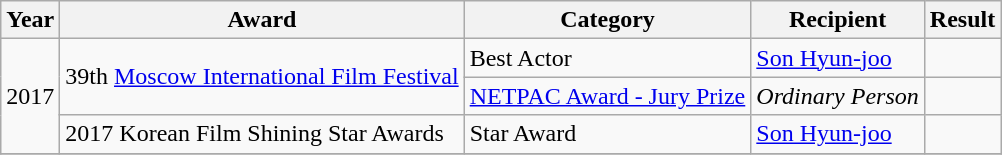<table class="wikitable">
<tr>
<th>Year</th>
<th>Award</th>
<th>Category</th>
<th>Recipient</th>
<th>Result</th>
</tr>
<tr>
<td rowspan=3>2017</td>
<td rowspan=2>39th <a href='#'>Moscow International Film Festival</a>  </td>
<td>Best Actor</td>
<td><a href='#'>Son Hyun-joo</a></td>
<td></td>
</tr>
<tr>
<td><a href='#'>NETPAC Award - Jury Prize</a></td>
<td><em>Ordinary Person</em></td>
<td></td>
</tr>
<tr>
<td>2017 Korean Film Shining Star Awards</td>
<td>Star Award</td>
<td><a href='#'>Son Hyun-joo</a></td>
<td></td>
</tr>
<tr>
</tr>
</table>
